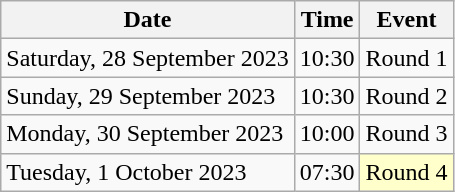<table class = "wikitable">
<tr>
<th>Date</th>
<th>Time</th>
<th>Event</th>
</tr>
<tr>
<td>Saturday, 28 September 2023</td>
<td>10:30</td>
<td>Round 1</td>
</tr>
<tr>
<td>Sunday, 29 September 2023</td>
<td>10:30</td>
<td>Round 2</td>
</tr>
<tr>
<td>Monday, 30 September 2023</td>
<td>10:00</td>
<td>Round 3</td>
</tr>
<tr>
<td>Tuesday, 1 October 2023</td>
<td>07:30</td>
<td style="background:#ffffcc;">Round 4</td>
</tr>
</table>
